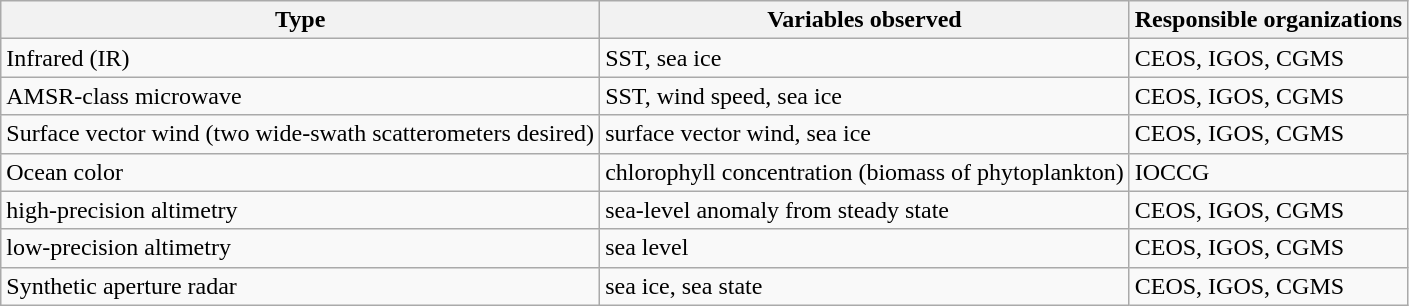<table class="wikitable" border="1">
<tr>
<th>Type</th>
<th>Variables observed</th>
<th>Responsible organizations</th>
</tr>
<tr>
<td>Infrared (IR)</td>
<td>SST, sea ice</td>
<td>CEOS, IGOS, CGMS</td>
</tr>
<tr>
<td>AMSR-class microwave</td>
<td>SST, wind speed, sea ice</td>
<td>CEOS, IGOS, CGMS</td>
</tr>
<tr>
<td>Surface vector wind (two wide-swath scatterometers desired)</td>
<td>surface vector wind, sea ice</td>
<td>CEOS, IGOS, CGMS</td>
</tr>
<tr>
<td>Ocean color</td>
<td>chlorophyll concentration (biomass of phytoplankton)</td>
<td>IOCCG</td>
</tr>
<tr>
<td>high-precision altimetry</td>
<td>sea-level anomaly from steady state</td>
<td>CEOS, IGOS, CGMS</td>
</tr>
<tr>
<td>low-precision altimetry</td>
<td>sea level</td>
<td>CEOS, IGOS, CGMS</td>
</tr>
<tr>
<td>Synthetic aperture radar</td>
<td>sea ice, sea state</td>
<td>CEOS, IGOS, CGMS</td>
</tr>
</table>
